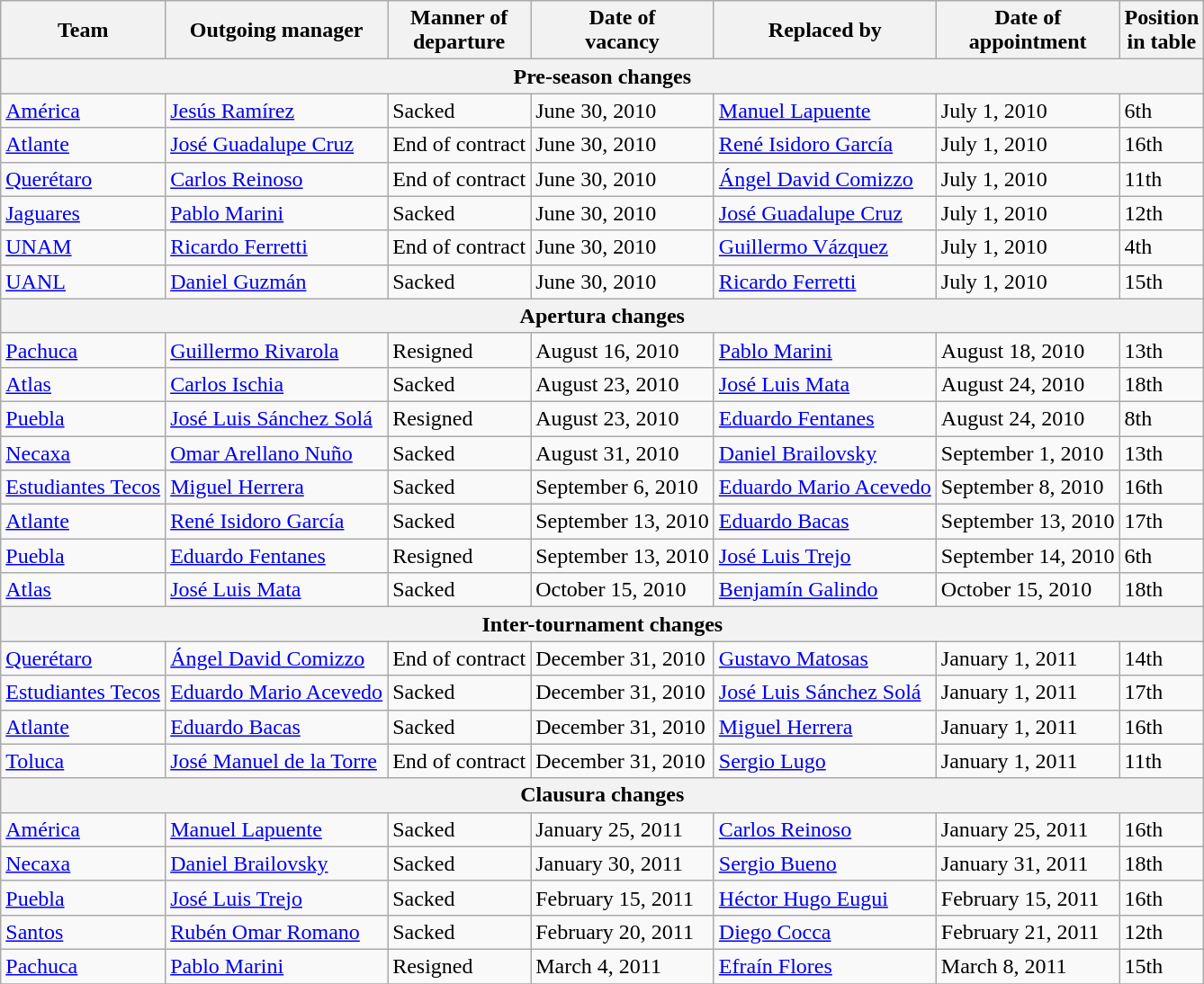<table class="wikitable" border="1">
<tr>
<th>Team</th>
<th>Outgoing manager</th>
<th>Manner of<br>departure</th>
<th>Date of<br>vacancy</th>
<th>Replaced by</th>
<th>Date of<br>appointment</th>
<th>Position<br>in table</th>
</tr>
<tr>
<th colspan=7>Pre-season changes</th>
</tr>
<tr>
<td><a href='#'>América</a></td>
<td><a href='#'>Jesús Ramírez</a></td>
<td>Sacked</td>
<td>June 30, 2010</td>
<td><a href='#'>Manuel Lapuente</a></td>
<td>July 1, 2010</td>
<td>6th</td>
</tr>
<tr>
<td><a href='#'>Atlante</a></td>
<td><a href='#'>José Guadalupe Cruz</a></td>
<td>End of contract</td>
<td>June 30, 2010</td>
<td><a href='#'>René Isidoro García</a></td>
<td>July 1, 2010</td>
<td>16th</td>
</tr>
<tr>
<td><a href='#'>Querétaro</a></td>
<td><a href='#'>Carlos Reinoso</a></td>
<td>End of contract</td>
<td>June 30, 2010</td>
<td><a href='#'>Ángel David Comizzo</a></td>
<td>July 1, 2010</td>
<td>11th</td>
</tr>
<tr>
<td><a href='#'>Jaguares</a></td>
<td><a href='#'>Pablo Marini</a></td>
<td>Sacked</td>
<td>June 30, 2010</td>
<td><a href='#'>José Guadalupe Cruz</a></td>
<td>July 1, 2010</td>
<td>12th</td>
</tr>
<tr>
<td><a href='#'>UNAM</a></td>
<td><a href='#'>Ricardo Ferretti</a></td>
<td>End of contract</td>
<td>June 30, 2010</td>
<td><a href='#'>Guillermo Vázquez</a></td>
<td>July 1, 2010</td>
<td>4th</td>
</tr>
<tr>
<td><a href='#'>UANL</a></td>
<td><a href='#'>Daniel Guzmán</a></td>
<td>Sacked</td>
<td>June 30, 2010</td>
<td><a href='#'>Ricardo Ferretti</a></td>
<td>July 1, 2010</td>
<td>15th</td>
</tr>
<tr>
<th colspan=7>Apertura changes</th>
</tr>
<tr>
<td><a href='#'>Pachuca</a></td>
<td><a href='#'>Guillermo Rivarola</a></td>
<td>Resigned</td>
<td>August 16, 2010</td>
<td><a href='#'>Pablo Marini</a></td>
<td>August 18, 2010</td>
<td>13th</td>
</tr>
<tr>
<td><a href='#'>Atlas</a></td>
<td><a href='#'>Carlos Ischia</a></td>
<td>Sacked</td>
<td>August 23, 2010</td>
<td><a href='#'>José Luis Mata</a></td>
<td>August 24, 2010</td>
<td>18th</td>
</tr>
<tr>
<td><a href='#'>Puebla</a></td>
<td><a href='#'>José Luis Sánchez Solá</a></td>
<td>Resigned</td>
<td>August 23, 2010</td>
<td><a href='#'>Eduardo Fentanes</a></td>
<td>August 24, 2010</td>
<td>8th</td>
</tr>
<tr>
<td><a href='#'>Necaxa</a></td>
<td><a href='#'>Omar Arellano Nuño</a></td>
<td>Sacked</td>
<td>August 31, 2010</td>
<td><a href='#'>Daniel Brailovsky</a></td>
<td>September 1, 2010</td>
<td>13th</td>
</tr>
<tr>
<td><a href='#'>Estudiantes Tecos</a></td>
<td><a href='#'>Miguel Herrera</a></td>
<td>Sacked</td>
<td>September 6, 2010</td>
<td><a href='#'>Eduardo Mario Acevedo</a></td>
<td>September 8, 2010</td>
<td>16th</td>
</tr>
<tr>
<td><a href='#'>Atlante</a></td>
<td><a href='#'>René Isidoro García</a></td>
<td>Sacked</td>
<td>September 13, 2010</td>
<td><a href='#'>Eduardo Bacas</a></td>
<td>September 13, 2010</td>
<td>17th</td>
</tr>
<tr>
<td><a href='#'>Puebla</a></td>
<td><a href='#'>Eduardo Fentanes</a></td>
<td>Resigned</td>
<td>September 13, 2010</td>
<td><a href='#'>José Luis Trejo</a></td>
<td>September 14, 2010</td>
<td>6th</td>
</tr>
<tr>
<td><a href='#'>Atlas</a></td>
<td><a href='#'>José Luis Mata</a></td>
<td>Sacked</td>
<td>October 15, 2010</td>
<td><a href='#'>Benjamín Galindo</a></td>
<td>October 15, 2010</td>
<td>18th</td>
</tr>
<tr>
<th colspan=7>Inter-tournament changes</th>
</tr>
<tr>
<td><a href='#'>Querétaro</a></td>
<td><a href='#'>Ángel David Comizzo</a></td>
<td>End of contract</td>
<td>December 31, 2010</td>
<td><a href='#'>Gustavo Matosas</a></td>
<td>January 1, 2011</td>
<td>14th</td>
</tr>
<tr>
<td><a href='#'>Estudiantes Tecos</a></td>
<td><a href='#'>Eduardo Mario Acevedo</a></td>
<td>Sacked</td>
<td>December 31, 2010</td>
<td><a href='#'>José Luis Sánchez Solá</a></td>
<td>January 1, 2011</td>
<td>17th</td>
</tr>
<tr>
<td><a href='#'>Atlante</a></td>
<td><a href='#'>Eduardo Bacas</a></td>
<td>Sacked</td>
<td>December 31, 2010</td>
<td><a href='#'>Miguel Herrera</a></td>
<td>January 1, 2011</td>
<td>16th</td>
</tr>
<tr>
<td><a href='#'>Toluca</a></td>
<td><a href='#'>José Manuel de la Torre</a></td>
<td>End of contract</td>
<td>December 31, 2010</td>
<td><a href='#'>Sergio Lugo</a></td>
<td>January 1, 2011</td>
<td>11th</td>
</tr>
<tr>
<th colspan=7>Clausura changes</th>
</tr>
<tr>
<td><a href='#'>América</a></td>
<td><a href='#'>Manuel Lapuente</a></td>
<td>Sacked</td>
<td>January 25, 2011</td>
<td><a href='#'>Carlos Reinoso</a></td>
<td>January 25, 2011</td>
<td>16th</td>
</tr>
<tr>
<td><a href='#'>Necaxa</a></td>
<td><a href='#'>Daniel Brailovsky</a></td>
<td>Sacked</td>
<td>January 30, 2011</td>
<td><a href='#'>Sergio Bueno</a></td>
<td>January 31, 2011</td>
<td>18th</td>
</tr>
<tr>
<td><a href='#'>Puebla</a></td>
<td><a href='#'>José Luis Trejo</a></td>
<td>Sacked</td>
<td>February 15, 2011</td>
<td><a href='#'>Héctor Hugo Eugui</a></td>
<td>February 15, 2011</td>
<td>16th</td>
</tr>
<tr>
<td><a href='#'>Santos</a></td>
<td><a href='#'>Rubén Omar Romano</a></td>
<td>Sacked</td>
<td>February 20, 2011</td>
<td><a href='#'>Diego Cocca</a></td>
<td>February 21, 2011</td>
<td>12th</td>
</tr>
<tr>
<td><a href='#'>Pachuca</a></td>
<td><a href='#'>Pablo Marini</a></td>
<td>Resigned</td>
<td>March 4, 2011</td>
<td><a href='#'>Efraín Flores</a></td>
<td>March 8, 2011</td>
<td>15th</td>
</tr>
<tr>
</tr>
</table>
